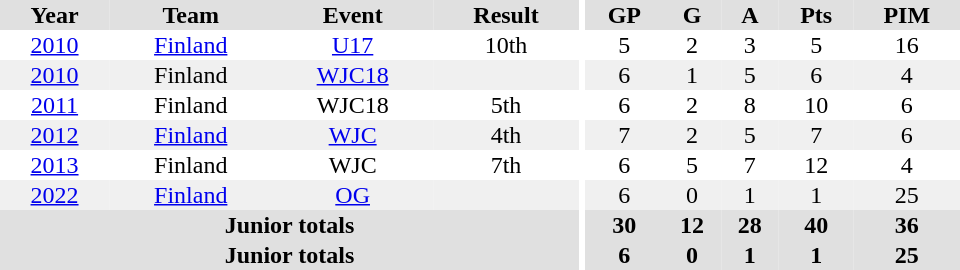<table border="0" cellpadding="1" cellspacing="0" ID="Table3" style="text-align:center; width:40em">
<tr ALIGN="center" bgcolor="#e0e0e0">
<th>Year</th>
<th>Team</th>
<th>Event</th>
<th>Result</th>
<th rowspan="99" bgcolor="#ffffff"></th>
<th>GP</th>
<th>G</th>
<th>A</th>
<th>Pts</th>
<th>PIM</th>
</tr>
<tr>
<td><a href='#'>2010</a></td>
<td><a href='#'>Finland</a></td>
<td><a href='#'>U17</a></td>
<td>10th</td>
<td>5</td>
<td>2</td>
<td>3</td>
<td>5</td>
<td>16</td>
</tr>
<tr bgcolor="#f0f0f0">
<td><a href='#'>2010</a></td>
<td>Finland</td>
<td><a href='#'>WJC18</a></td>
<td></td>
<td>6</td>
<td>1</td>
<td>5</td>
<td>6</td>
<td>4</td>
</tr>
<tr>
<td><a href='#'>2011</a></td>
<td>Finland</td>
<td>WJC18</td>
<td>5th</td>
<td>6</td>
<td>2</td>
<td>8</td>
<td>10</td>
<td>6</td>
</tr>
<tr bgcolor="#f0f0f0">
<td><a href='#'>2012</a></td>
<td><a href='#'>Finland</a></td>
<td><a href='#'>WJC</a></td>
<td>4th</td>
<td>7</td>
<td>2</td>
<td>5</td>
<td>7</td>
<td>6</td>
</tr>
<tr>
<td><a href='#'>2013</a></td>
<td>Finland</td>
<td>WJC</td>
<td>7th</td>
<td>6</td>
<td>5</td>
<td>7</td>
<td>12</td>
<td>4</td>
</tr>
<tr bgcolor="#f0f0f0">
<td><a href='#'>2022</a></td>
<td><a href='#'>Finland</a></td>
<td><a href='#'>OG</a></td>
<td></td>
<td>6</td>
<td>0</td>
<td>1</td>
<td>1</td>
<td>25</td>
</tr>
<tr bgcolor="#e0e0e0">
<th colspan=4>Junior totals</th>
<th>30</th>
<th>12</th>
<th>28</th>
<th>40</th>
<th>36</th>
</tr>
<tr bgcolor="#e0e0e0">
<th colspan=4>Junior totals</th>
<th>6</th>
<th>0</th>
<th>1</th>
<th>1</th>
<th>25</th>
</tr>
</table>
